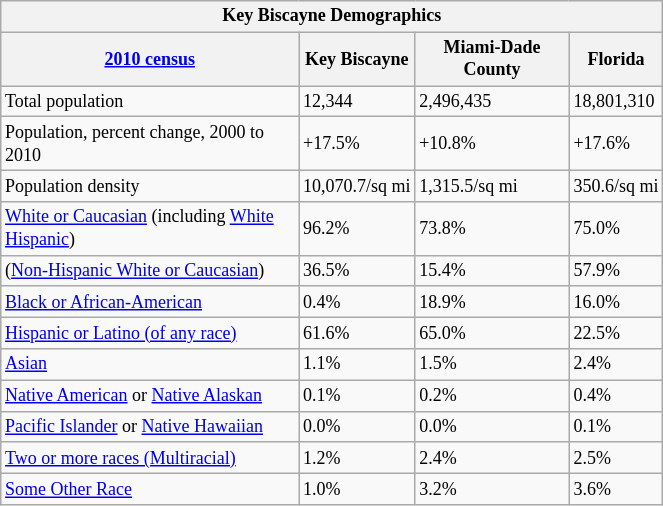<table class="wikitable" style="float: left; margin-right: 2em; width: 35%; font-size: 75%;">
<tr>
<th colspan=4>Key Biscayne Demographics</th>
</tr>
<tr>
<th><a href='#'>2010 census</a></th>
<th>Key Biscayne</th>
<th>Miami-Dade County</th>
<th>Florida</th>
</tr>
<tr>
<td>Total population</td>
<td>12,344</td>
<td>2,496,435</td>
<td>18,801,310</td>
</tr>
<tr>
<td>Population, percent change, 2000 to 2010</td>
<td>+17.5%</td>
<td>+10.8%</td>
<td>+17.6%</td>
</tr>
<tr>
<td>Population density</td>
<td>10,070.7/sq mi</td>
<td>1,315.5/sq mi</td>
<td>350.6/sq mi</td>
</tr>
<tr>
<td><a href='#'>White or Caucasian</a> (including <a href='#'>White Hispanic</a>)</td>
<td>96.2%</td>
<td>73.8%</td>
<td>75.0%</td>
</tr>
<tr>
<td>(<a href='#'>Non-Hispanic White or Caucasian</a>)</td>
<td>36.5%</td>
<td>15.4%</td>
<td>57.9%</td>
</tr>
<tr>
<td><a href='#'>Black or African-American</a></td>
<td>0.4%</td>
<td>18.9%</td>
<td>16.0%</td>
</tr>
<tr>
<td><a href='#'>Hispanic or Latino (of any race)</a></td>
<td>61.6%</td>
<td>65.0%</td>
<td>22.5%</td>
</tr>
<tr>
<td><a href='#'>Asian</a></td>
<td>1.1%</td>
<td>1.5%</td>
<td>2.4%</td>
</tr>
<tr>
<td><a href='#'>Native American</a> or <a href='#'>Native Alaskan</a></td>
<td>0.1%</td>
<td>0.2%</td>
<td>0.4%</td>
</tr>
<tr>
<td><a href='#'>Pacific Islander</a> or <a href='#'>Native Hawaiian</a></td>
<td>0.0%</td>
<td>0.0%</td>
<td>0.1%</td>
</tr>
<tr>
<td><a href='#'>Two or more races (Multiracial)</a></td>
<td>1.2%</td>
<td>2.4%</td>
<td>2.5%</td>
</tr>
<tr>
<td><a href='#'>Some Other Race</a></td>
<td>1.0%</td>
<td>3.2%</td>
<td>3.6%</td>
</tr>
</table>
